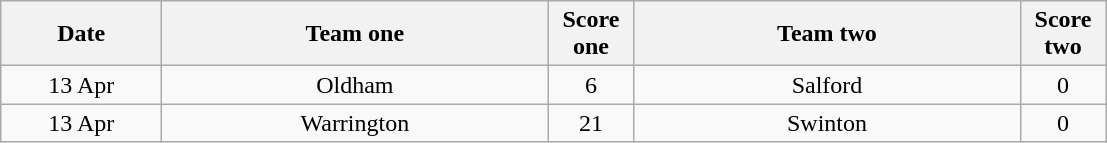<table class="wikitable" style="text-align: center">
<tr>
<th width=100>Date</th>
<th width=250>Team one</th>
<th width=50>Score one</th>
<th width=250>Team two</th>
<th width=50>Score two</th>
</tr>
<tr>
<td>13 Apr</td>
<td>Oldham</td>
<td>6</td>
<td>Salford</td>
<td>0</td>
</tr>
<tr>
<td>13 Apr</td>
<td>Warrington</td>
<td>21</td>
<td>Swinton</td>
<td>0</td>
</tr>
</table>
